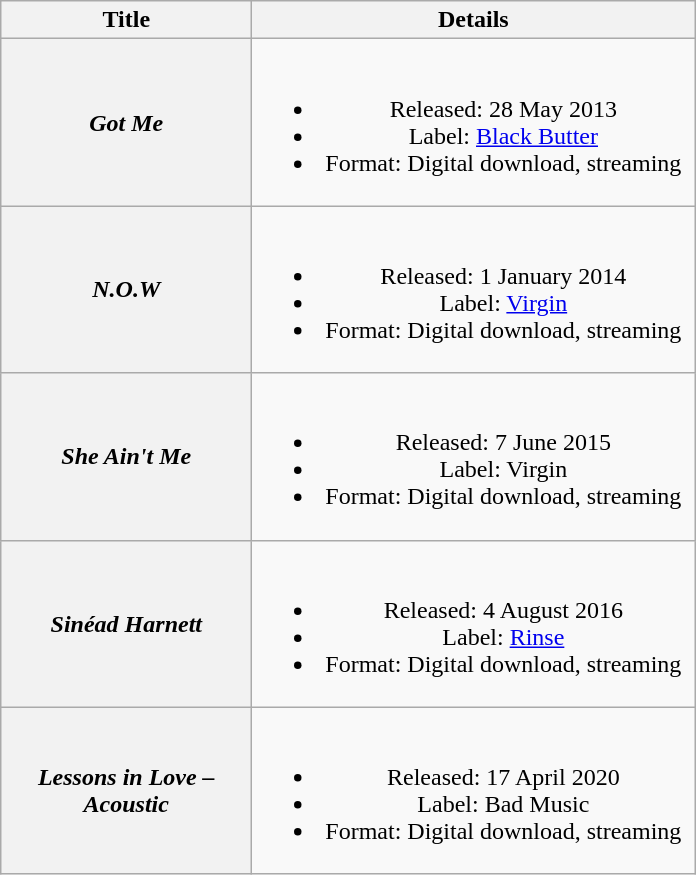<table class="wikitable plainrowheaders" style="text-align:center;">
<tr>
<th scope="col" style="width:10em;">Title</th>
<th scope="col" style="width:18em;">Details</th>
</tr>
<tr>
<th scope="row"><em>Got Me</em></th>
<td><br><ul><li>Released: 28 May 2013</li><li>Label: <a href='#'>Black Butter</a></li><li>Format: Digital download, streaming</li></ul></td>
</tr>
<tr>
<th scope="row"><em>N.O.W</em></th>
<td><br><ul><li>Released: 1 January 2014</li><li>Label: <a href='#'>Virgin</a></li><li>Format: Digital download, streaming</li></ul></td>
</tr>
<tr>
<th scope="row"><em>She Ain't Me</em></th>
<td><br><ul><li>Released: 7 June 2015</li><li>Label: Virgin</li><li>Format: Digital download, streaming</li></ul></td>
</tr>
<tr>
<th scope="row"><em>Sinéad Harnett</em></th>
<td><br><ul><li>Released: 4 August 2016</li><li>Label: <a href='#'>Rinse</a></li><li>Format: Digital download, streaming</li></ul></td>
</tr>
<tr>
<th scope="row"><em>Lessons in Love – Acoustic</em></th>
<td><br><ul><li>Released: 17 April 2020</li><li>Label: Bad Music</li><li>Format: Digital download, streaming</li></ul></td>
</tr>
</table>
